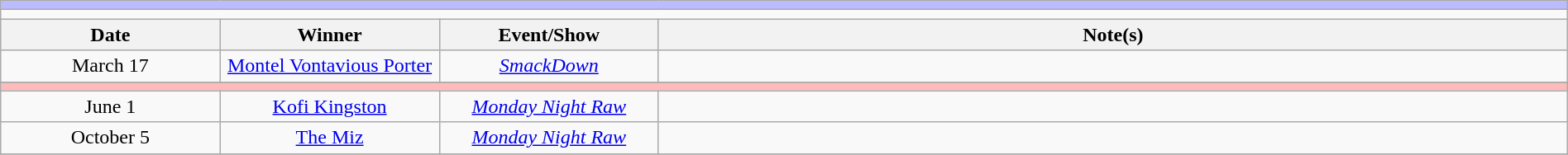<table class="wikitable" style="text-align:center; width:100%;">
<tr style="background:#BBF;">
<td colspan="5"></td>
</tr>
<tr>
<td colspan="5"><strong></strong></td>
</tr>
<tr>
<th width=14%>Date</th>
<th width=14%>Winner</th>
<th width=14%>Event/Show</th>
<th width=58%>Note(s)</th>
</tr>
<tr>
<td>March 17<br></td>
<td><a href='#'>Montel Vontavious Porter</a></td>
<td><em><a href='#'>SmackDown</a></em></td>
<td></td>
</tr>
<tr>
</tr>
<tr style="background:#FBB;">
<td colspan="5"></td>
</tr>
<tr>
<td>June 1</td>
<td><a href='#'>Kofi Kingston</a></td>
<td><em><a href='#'>Monday Night Raw</a></em></td>
<td></td>
</tr>
<tr>
<td>October 5</td>
<td><a href='#'>The Miz</a></td>
<td><em><a href='#'>Monday Night Raw</a></em></td>
<td></td>
</tr>
<tr>
</tr>
</table>
